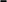<table>
<tr>
<td valign="top"><br>-</td>
</tr>
</table>
